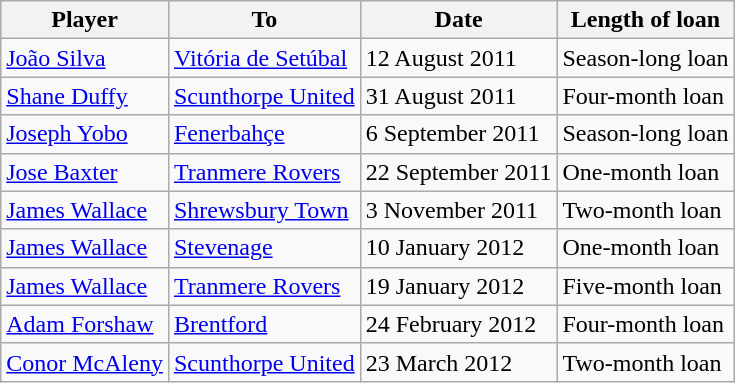<table class="wikitable sortable">
<tr>
<th>Player</th>
<th>To</th>
<th>Date</th>
<th>Length of loan</th>
</tr>
<tr>
<td> <a href='#'>João Silva</a></td>
<td> <a href='#'>Vitória de Setúbal</a></td>
<td>12 August 2011</td>
<td>Season-long loan</td>
</tr>
<tr>
<td> <a href='#'>Shane Duffy</a></td>
<td> <a href='#'>Scunthorpe United</a></td>
<td>31 August 2011</td>
<td>Four-month loan</td>
</tr>
<tr>
<td> <a href='#'>Joseph Yobo</a></td>
<td> <a href='#'>Fenerbahçe</a></td>
<td>6 September 2011</td>
<td>Season-long loan</td>
</tr>
<tr>
<td> <a href='#'>Jose Baxter</a></td>
<td> <a href='#'>Tranmere Rovers</a></td>
<td>22 September 2011</td>
<td>One-month loan</td>
</tr>
<tr>
<td> <a href='#'>James Wallace</a></td>
<td> <a href='#'>Shrewsbury Town</a></td>
<td>3 November 2011</td>
<td>Two-month loan</td>
</tr>
<tr>
<td> <a href='#'>James Wallace</a></td>
<td> <a href='#'>Stevenage</a></td>
<td>10 January 2012</td>
<td>One-month loan</td>
</tr>
<tr>
<td> <a href='#'>James Wallace</a></td>
<td> <a href='#'>Tranmere Rovers</a></td>
<td>19 January 2012</td>
<td>Five-month loan</td>
</tr>
<tr>
<td> <a href='#'>Adam Forshaw</a></td>
<td> <a href='#'>Brentford</a></td>
<td>24 February 2012</td>
<td>Four-month loan</td>
</tr>
<tr>
<td> <a href='#'>Conor McAleny</a></td>
<td> <a href='#'>Scunthorpe United</a></td>
<td>23 March 2012</td>
<td>Two-month loan</td>
</tr>
</table>
